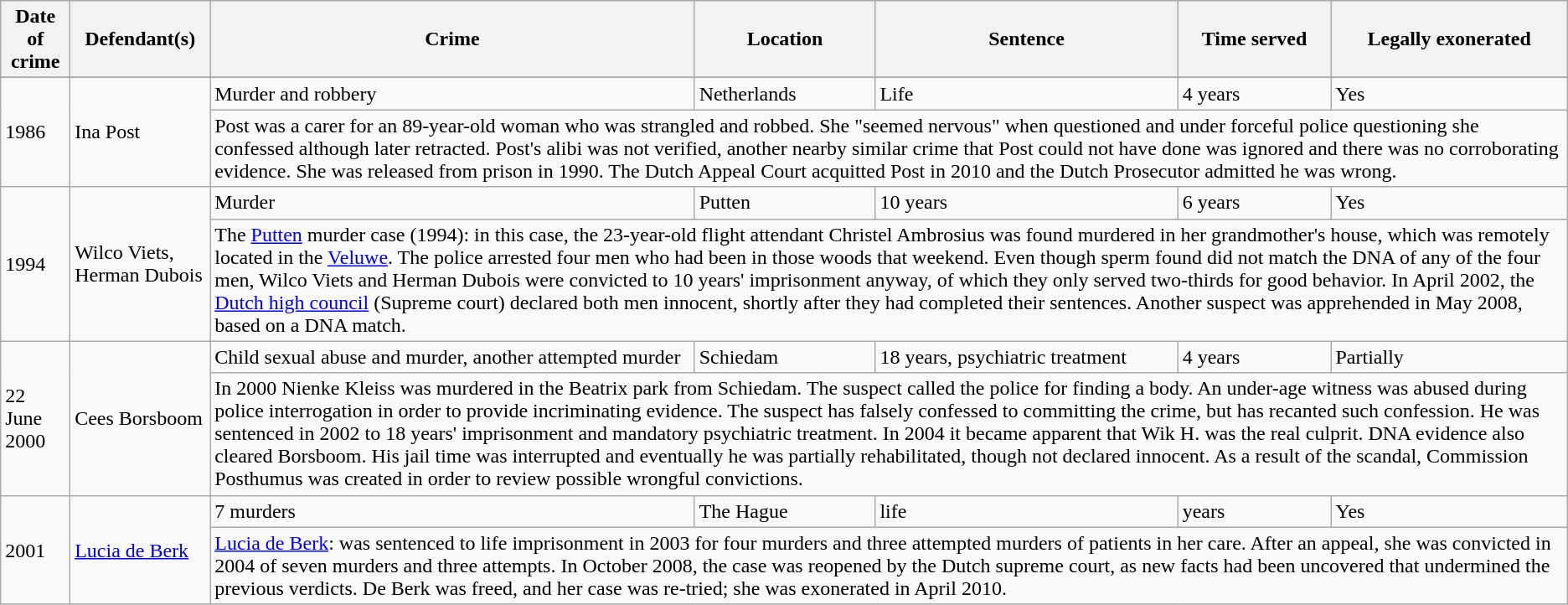<table class="wikitable sortable">
<tr>
<th>Date of crime</th>
<th>Defendant(s)</th>
<th>Crime</th>
<th>Location</th>
<th>Sentence</th>
<th>Time served</th>
<th>Legally exonerated</th>
</tr>
<tr>
</tr>
<tr ->
<td rowspan="2">1986</td>
<td rowspan="2">Ina Post</td>
<td>Murder and robbery</td>
<td>Netherlands</td>
<td>Life</td>
<td>4 years</td>
<td>Yes</td>
</tr>
<tr>
<td colspan=5>Post was a carer for an 89-year-old woman who was strangled and robbed. She "seemed nervous" when questioned and under forceful police questioning she confessed although later retracted. Post's alibi was not verified, another nearby similar crime that Post could not have done was ignored and there was no corroborating evidence. She was released from prison in 1990. The Dutch Appeal Court acquitted Post in 2010 and the Dutch Prosecutor admitted he was wrong.</td>
</tr>
<tr ->
<td rowspan="2">1994</td>
<td rowspan="2">Wilco Viets, Herman Dubois</td>
<td>Murder</td>
<td>Putten</td>
<td>10 years</td>
<td>6 years</td>
<td>Yes</td>
</tr>
<tr>
<td colspan=5>The <a href='#'>Putten</a> murder case (1994): in this case, the 23-year-old flight attendant Christel Ambrosius was found murdered in her grandmother's house, which was remotely located in the <a href='#'>Veluwe</a>. The police arrested four men who had been in those woods that weekend. Even though sperm found did not match the DNA of any of the four men, Wilco Viets and Herman Dubois were convicted to 10 years' imprisonment anyway, of which they only served two-thirds for good behavior. In April 2002, the <a href='#'>Dutch high council</a> (Supreme court) declared both men innocent, shortly after they had completed their sentences. Another suspect was apprehended in May 2008, based on a DNA match.</td>
</tr>
<tr ->
<td rowspan="2">22 June 2000</td>
<td rowspan="2">Cees Borsboom</td>
<td>Child sexual abuse and murder, another attempted murder</td>
<td>Schiedam</td>
<td>18 years, psychiatric treatment</td>
<td>4 years</td>
<td>Partially</td>
</tr>
<tr>
<td colspan=5>In 2000 Nienke Kleiss was murdered in the Beatrix park from Schiedam. The suspect called the police for finding a body. An under-age witness was abused during police interrogation in order to provide incriminating evidence. The suspect has falsely confessed to committing the crime, but has recanted such confession. He was sentenced in 2002 to 18 years' imprisonment and mandatory psychiatric treatment. In 2004 it became apparent that Wik H. was the real culprit. DNA evidence also cleared Borsboom. His jail time was interrupted and eventually he was partially rehabilitated, though not declared innocent. As a result of the scandal, Commission Posthumus was created in order to review possible wrongful convictions.</td>
</tr>
<tr ->
<td rowspan="2">2001</td>
<td rowspan="2"><a href='#'>Lucia de Berk</a></td>
<td>7 murders</td>
<td>The Hague</td>
<td>life</td>
<td> years</td>
<td>Yes</td>
</tr>
<tr>
<td colspan=5><a href='#'>Lucia de Berk</a>: was sentenced to life imprisonment in 2003 for four murders and three attempted murders of patients in her care. After an appeal, she was convicted in 2004 of seven murders and three attempts. In October 2008, the case was reopened by the Dutch supreme court, as new facts had been uncovered that undermined the previous verdicts. De Berk was freed, and her case was re-tried; she was exonerated in April 2010.</td>
</tr>
</table>
